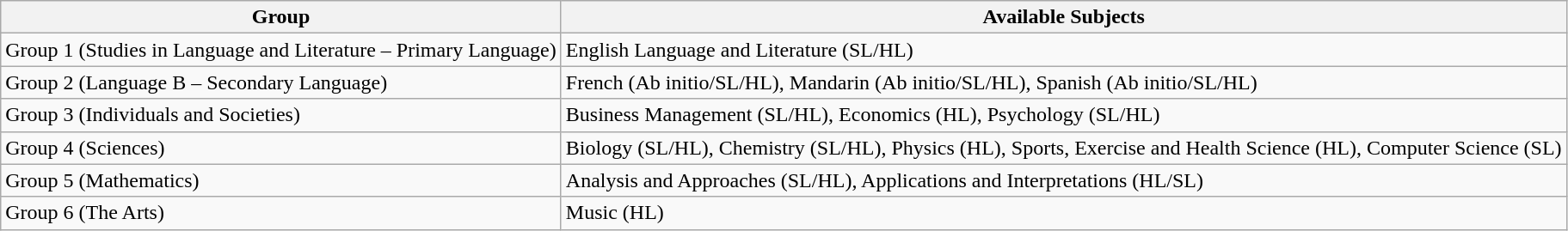<table class="wikitable">
<tr>
<th>Group</th>
<th>Available Subjects</th>
</tr>
<tr>
<td>Group 1 (Studies in Language and Literature – Primary Language)</td>
<td>English Language and Literature (SL/HL)</td>
</tr>
<tr>
<td>Group 2 (Language B – Secondary Language)</td>
<td>French (Ab initio/SL/HL), Mandarin (Ab initio/SL/HL), Spanish (Ab initio/SL/HL)</td>
</tr>
<tr>
<td>Group 3 (Individuals and Societies)</td>
<td>Business Management (SL/HL), Economics (HL), Psychology (SL/HL)</td>
</tr>
<tr>
<td>Group 4 (Sciences)</td>
<td>Biology (SL/HL), Chemistry (SL/HL), Physics (HL), Sports, Exercise and Health Science (HL), Computer Science (SL)</td>
</tr>
<tr>
<td>Group 5 (Mathematics)</td>
<td>Analysis and Approaches (SL/HL), Applications and Interpretations (HL/SL)</td>
</tr>
<tr>
<td>Group 6 (The Arts)</td>
<td>Music (HL)</td>
</tr>
</table>
